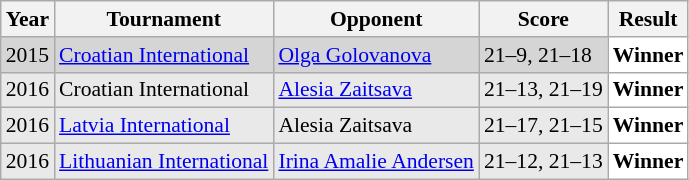<table class="sortable wikitable" style="font-size: 90%;">
<tr>
<th>Year</th>
<th>Tournament</th>
<th>Opponent</th>
<th>Score</th>
<th>Result</th>
</tr>
<tr style="background:#D5D5D5">
<td align="center">2015</td>
<td align="left"><a href='#'>Croatian International</a></td>
<td align="left"> <a href='#'>Olga Golovanova</a></td>
<td align="left">21–9, 21–18</td>
<td style="text-align:left; background:white"> <strong>Winner</strong></td>
</tr>
<tr style="background:#E9E9E9">
<td align="center">2016</td>
<td align="left">Croatian International</td>
<td align="left"> <a href='#'>Alesia Zaitsava</a></td>
<td align="left">21–13, 21–19</td>
<td style="text-align:left; background:white"> <strong>Winner</strong></td>
</tr>
<tr style="background:#E9E9E9">
<td align="center">2016</td>
<td align="left"><a href='#'>Latvia International</a></td>
<td align="left"> Alesia Zaitsava</td>
<td align="left">21–17, 21–15</td>
<td style="text-align:left; background:white"> <strong>Winner</strong></td>
</tr>
<tr style="background:#E9E9E9">
<td align="center">2016</td>
<td align="left"><a href='#'>Lithuanian International</a></td>
<td align="left"> <a href='#'>Irina Amalie Andersen</a></td>
<td align="left">21–12, 21–13</td>
<td style="text-align:left; background:white"> <strong>Winner</strong></td>
</tr>
</table>
